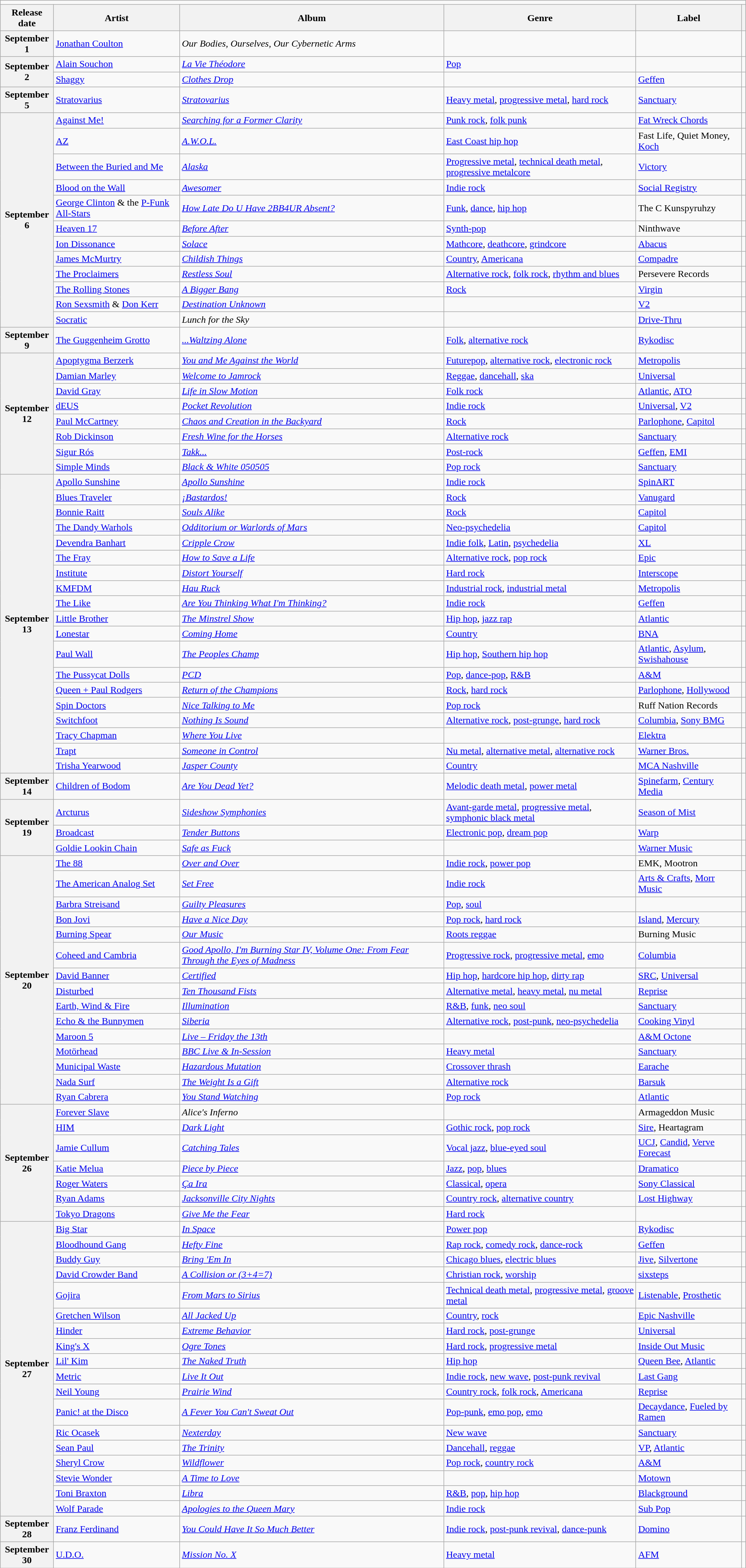<table class="wikitable plainrowheaders">
<tr>
<td colspan="6" style="text-align:center;"></td>
</tr>
<tr>
<th scope="col">Release date</th>
<th scope="col">Artist</th>
<th scope="col">Album</th>
<th scope="col">Genre</th>
<th scope="col">Label</th>
<th scope="col"></th>
</tr>
<tr>
<th scope="row" style="text-align:center;">September<br>1</th>
<td><a href='#'>Jonathan Coulton</a></td>
<td><em>Our Bodies, Ourselves, Our Cybernetic Arms</em></td>
<td></td>
<td></td>
<td></td>
</tr>
<tr>
<th scope="row" rowspan="2" style="text-align:center;">September<br>2</th>
<td><a href='#'>Alain Souchon</a></td>
<td><em><a href='#'>La Vie Théodore</a></em></td>
<td><a href='#'>Pop</a></td>
<td></td>
<td></td>
</tr>
<tr>
<td><a href='#'>Shaggy</a></td>
<td><em><a href='#'>Clothes Drop</a></em></td>
<td></td>
<td><a href='#'>Geffen</a></td>
<td></td>
</tr>
<tr>
<th scope="row" style="text-align:center;">September<br>5</th>
<td><a href='#'>Stratovarius</a></td>
<td><em><a href='#'>Stratovarius</a></em></td>
<td><a href='#'>Heavy metal</a>, <a href='#'>progressive metal</a>, <a href='#'>hard rock</a></td>
<td><a href='#'>Sanctuary</a></td>
<td></td>
</tr>
<tr>
<th scope="row" rowspan="12" style="text-align:center;">September<br>6</th>
<td><a href='#'>Against Me!</a></td>
<td><em><a href='#'>Searching for a Former Clarity</a></em></td>
<td><a href='#'>Punk rock</a>, <a href='#'>folk punk</a></td>
<td><a href='#'>Fat Wreck Chords</a></td>
<td></td>
</tr>
<tr>
<td><a href='#'>AZ</a></td>
<td><em><a href='#'>A.W.O.L.</a></em></td>
<td><a href='#'>East Coast hip hop</a></td>
<td>Fast Life, Quiet Money, <a href='#'>Koch</a></td>
<td></td>
</tr>
<tr>
<td><a href='#'>Between the Buried and Me</a></td>
<td><em><a href='#'>Alaska</a></em></td>
<td><a href='#'>Progressive metal</a>, <a href='#'>technical death metal</a>, <a href='#'>progressive metalcore</a></td>
<td><a href='#'>Victory</a></td>
<td></td>
</tr>
<tr>
<td><a href='#'>Blood on the Wall</a></td>
<td><em><a href='#'>Awesomer</a></em></td>
<td><a href='#'>Indie rock</a></td>
<td><a href='#'>Social Registry</a></td>
<td></td>
</tr>
<tr>
<td><a href='#'>George Clinton</a> & the <a href='#'>P-Funk All-Stars</a></td>
<td><em><a href='#'>How Late Do U Have 2BB4UR Absent?</a></em></td>
<td><a href='#'>Funk</a>, <a href='#'>dance</a>, <a href='#'>hip hop</a></td>
<td>The C Kunspyruhzy</td>
<td></td>
</tr>
<tr>
<td><a href='#'>Heaven 17</a></td>
<td><em><a href='#'>Before After</a></em></td>
<td><a href='#'>Synth-pop</a></td>
<td>Ninthwave</td>
<td></td>
</tr>
<tr>
<td><a href='#'>Ion Dissonance</a></td>
<td><em><a href='#'>Solace</a></em></td>
<td><a href='#'>Mathcore</a>, <a href='#'>deathcore</a>, <a href='#'>grindcore</a></td>
<td><a href='#'>Abacus</a></td>
<td></td>
</tr>
<tr>
<td><a href='#'>James McMurtry</a></td>
<td><em><a href='#'>Childish Things</a></em></td>
<td><a href='#'>Country</a>, <a href='#'>Americana</a></td>
<td><a href='#'>Compadre</a></td>
<td></td>
</tr>
<tr>
<td><a href='#'>The Proclaimers</a></td>
<td><em><a href='#'>Restless Soul</a></em></td>
<td><a href='#'>Alternative rock</a>, <a href='#'>folk rock</a>, <a href='#'>rhythm and blues</a></td>
<td>Persevere Records</td>
<td></td>
</tr>
<tr>
<td><a href='#'>The Rolling Stones</a></td>
<td><em><a href='#'>A Bigger Bang</a></em></td>
<td><a href='#'>Rock</a></td>
<td><a href='#'>Virgin</a></td>
<td></td>
</tr>
<tr>
<td><a href='#'>Ron Sexsmith</a> & <a href='#'>Don Kerr</a></td>
<td><em><a href='#'>Destination Unknown</a></em></td>
<td></td>
<td><a href='#'>V2</a></td>
<td></td>
</tr>
<tr>
<td><a href='#'>Socratic</a></td>
<td><em>Lunch for the Sky</em></td>
<td></td>
<td><a href='#'>Drive-Thru</a></td>
<td></td>
</tr>
<tr>
<th scope="row" style="text-align:center;">September<br>9</th>
<td><a href='#'>The Guggenheim Grotto</a></td>
<td><em><a href='#'>...Waltzing Alone</a></em></td>
<td><a href='#'>Folk</a>, <a href='#'>alternative rock</a></td>
<td><a href='#'>Rykodisc</a></td>
<td></td>
</tr>
<tr>
<th scope="row" rowspan="8" style="text-align:center;">September<br>12</th>
<td><a href='#'>Apoptygma Berzerk</a></td>
<td><em><a href='#'>You and Me Against the World</a></em></td>
<td><a href='#'>Futurepop</a>, <a href='#'>alternative rock</a>, <a href='#'>electronic rock</a></td>
<td><a href='#'>Metropolis</a></td>
<td></td>
</tr>
<tr>
<td><a href='#'>Damian Marley</a></td>
<td><em><a href='#'>Welcome to Jamrock</a></em></td>
<td><a href='#'>Reggae</a>, <a href='#'>dancehall</a>, <a href='#'>ska</a></td>
<td><a href='#'>Universal</a></td>
<td></td>
</tr>
<tr>
<td><a href='#'>David Gray</a></td>
<td><em><a href='#'>Life in Slow Motion</a></em></td>
<td><a href='#'>Folk rock</a></td>
<td><a href='#'>Atlantic</a>, <a href='#'>ATO</a></td>
<td></td>
</tr>
<tr>
<td><a href='#'>dEUS</a></td>
<td><em><a href='#'>Pocket Revolution</a></em></td>
<td><a href='#'>Indie rock</a></td>
<td><a href='#'>Universal</a>, <a href='#'>V2</a></td>
<td></td>
</tr>
<tr>
<td><a href='#'>Paul McCartney</a></td>
<td><em><a href='#'>Chaos and Creation in the Backyard</a></em></td>
<td><a href='#'>Rock</a></td>
<td><a href='#'>Parlophone</a>, <a href='#'>Capitol</a></td>
<td></td>
</tr>
<tr>
<td><a href='#'>Rob Dickinson</a></td>
<td><em><a href='#'>Fresh Wine for the Horses</a></em></td>
<td><a href='#'>Alternative rock</a></td>
<td><a href='#'>Sanctuary</a></td>
<td></td>
</tr>
<tr>
<td><a href='#'>Sigur Rós</a></td>
<td><em><a href='#'>Takk...</a></em></td>
<td><a href='#'>Post-rock</a></td>
<td><a href='#'>Geffen</a>, <a href='#'>EMI</a></td>
<td></td>
</tr>
<tr>
<td><a href='#'>Simple Minds</a></td>
<td><em><a href='#'>Black & White 050505</a></em></td>
<td><a href='#'>Pop rock</a></td>
<td><a href='#'>Sanctuary</a></td>
<td></td>
</tr>
<tr>
<th scope="row" rowspan="19" style="text-align:center;">September<br>13</th>
<td><a href='#'>Apollo Sunshine</a></td>
<td><em><a href='#'>Apollo Sunshine</a></em></td>
<td><a href='#'>Indie rock</a></td>
<td><a href='#'>SpinART</a></td>
<td></td>
</tr>
<tr>
<td><a href='#'>Blues Traveler</a></td>
<td><em><a href='#'>¡Bastardos!</a></em></td>
<td><a href='#'>Rock</a></td>
<td><a href='#'>Vanugard</a></td>
<td></td>
</tr>
<tr>
<td><a href='#'>Bonnie Raitt</a></td>
<td><em><a href='#'>Souls Alike</a></em></td>
<td><a href='#'>Rock</a></td>
<td><a href='#'>Capitol</a></td>
<td></td>
</tr>
<tr>
<td><a href='#'>The Dandy Warhols</a></td>
<td><em><a href='#'>Odditorium or Warlords of Mars</a></em></td>
<td><a href='#'>Neo-psychedelia</a></td>
<td><a href='#'>Capitol</a></td>
<td></td>
</tr>
<tr>
<td><a href='#'>Devendra Banhart</a></td>
<td><em><a href='#'>Cripple Crow</a></em></td>
<td><a href='#'>Indie folk</a>, <a href='#'>Latin</a>, <a href='#'>psychedelia</a></td>
<td><a href='#'>XL</a></td>
<td></td>
</tr>
<tr>
<td><a href='#'>The Fray</a></td>
<td><em><a href='#'>How to Save a Life</a></em></td>
<td><a href='#'>Alternative rock</a>, <a href='#'>pop rock</a></td>
<td><a href='#'>Epic</a></td>
<td></td>
</tr>
<tr>
<td><a href='#'>Institute</a></td>
<td><em><a href='#'>Distort Yourself</a></em></td>
<td><a href='#'>Hard rock</a></td>
<td><a href='#'>Interscope</a></td>
<td></td>
</tr>
<tr>
<td><a href='#'>KMFDM</a></td>
<td><em><a href='#'>Hau Ruck</a></em></td>
<td><a href='#'>Industrial rock</a>, <a href='#'>industrial metal</a></td>
<td><a href='#'>Metropolis</a></td>
<td></td>
</tr>
<tr>
<td><a href='#'>The Like</a></td>
<td><em><a href='#'>Are You Thinking What I'm Thinking?</a></em></td>
<td><a href='#'>Indie rock</a></td>
<td><a href='#'>Geffen</a></td>
<td></td>
</tr>
<tr>
<td><a href='#'>Little Brother</a></td>
<td><em><a href='#'>The Minstrel Show</a></em></td>
<td><a href='#'>Hip hop</a>, <a href='#'>jazz rap</a></td>
<td><a href='#'>Atlantic</a></td>
<td></td>
</tr>
<tr>
<td><a href='#'>Lonestar</a></td>
<td><em><a href='#'>Coming Home</a></em></td>
<td><a href='#'>Country</a></td>
<td><a href='#'>BNA</a></td>
<td></td>
</tr>
<tr>
<td><a href='#'>Paul Wall</a></td>
<td><em><a href='#'>The Peoples Champ</a></em></td>
<td><a href='#'>Hip hop</a>, <a href='#'>Southern hip hop</a></td>
<td><a href='#'>Atlantic</a>, <a href='#'>Asylum</a>, <a href='#'>Swishahouse</a></td>
<td></td>
</tr>
<tr>
<td><a href='#'>The Pussycat Dolls</a></td>
<td><em><a href='#'>PCD</a></em></td>
<td><a href='#'>Pop</a>, <a href='#'>dance-pop</a>, <a href='#'>R&B</a></td>
<td><a href='#'>A&M</a></td>
<td></td>
</tr>
<tr>
<td><a href='#'>Queen + Paul Rodgers</a></td>
<td><em><a href='#'>Return of the Champions</a></em></td>
<td><a href='#'>Rock</a>, <a href='#'>hard rock</a></td>
<td><a href='#'>Parlophone</a>, <a href='#'>Hollywood</a></td>
<td></td>
</tr>
<tr>
<td><a href='#'>Spin Doctors</a></td>
<td><em><a href='#'>Nice Talking to Me</a></em></td>
<td><a href='#'>Pop rock</a></td>
<td>Ruff Nation Records</td>
<td></td>
</tr>
<tr>
<td><a href='#'>Switchfoot</a></td>
<td><em><a href='#'>Nothing Is Sound</a></em></td>
<td><a href='#'>Alternative rock</a>, <a href='#'>post-grunge</a>, <a href='#'>hard rock</a></td>
<td><a href='#'>Columbia</a>, <a href='#'>Sony BMG</a></td>
<td></td>
</tr>
<tr>
<td><a href='#'>Tracy Chapman</a></td>
<td><em><a href='#'>Where You Live</a></em></td>
<td></td>
<td><a href='#'>Elektra</a></td>
<td></td>
</tr>
<tr>
<td><a href='#'>Trapt</a></td>
<td><em><a href='#'>Someone in Control</a></em></td>
<td><a href='#'>Nu metal</a>, <a href='#'>alternative metal</a>, <a href='#'>alternative rock</a></td>
<td><a href='#'>Warner Bros.</a></td>
<td></td>
</tr>
<tr>
<td><a href='#'>Trisha Yearwood</a></td>
<td><em><a href='#'>Jasper County</a></em></td>
<td><a href='#'>Country</a></td>
<td><a href='#'>MCA Nashville</a></td>
<td></td>
</tr>
<tr>
<th scope="row" style="text-align:center;">September<br>14</th>
<td><a href='#'>Children of Bodom</a></td>
<td><em><a href='#'>Are You Dead Yet?</a></em></td>
<td><a href='#'>Melodic death metal</a>, <a href='#'>power metal</a></td>
<td><a href='#'>Spinefarm</a>, <a href='#'>Century Media</a></td>
<td></td>
</tr>
<tr>
<th scope="row" rowspan="3" style="text-align:center;">September<br>19</th>
<td><a href='#'>Arcturus</a></td>
<td><em><a href='#'>Sideshow Symphonies</a></em></td>
<td><a href='#'>Avant-garde metal</a>, <a href='#'>progressive metal</a>, <a href='#'>symphonic black metal</a></td>
<td><a href='#'>Season of Mist</a></td>
<td></td>
</tr>
<tr>
<td><a href='#'>Broadcast</a></td>
<td><em><a href='#'>Tender Buttons</a></em></td>
<td><a href='#'>Electronic pop</a>, <a href='#'>dream pop</a></td>
<td><a href='#'>Warp</a></td>
<td></td>
</tr>
<tr>
<td><a href='#'>Goldie Lookin Chain</a></td>
<td><em><a href='#'>Safe as Fuck</a></em></td>
<td></td>
<td><a href='#'>Warner Music</a></td>
<td></td>
</tr>
<tr>
<th scope="row" rowspan="15" style="text-align:center;">September<br>20</th>
<td><a href='#'>The 88</a></td>
<td><em><a href='#'>Over and Over</a></em></td>
<td><a href='#'>Indie rock</a>, <a href='#'>power pop</a></td>
<td>EMK, Mootron</td>
<td></td>
</tr>
<tr>
<td><a href='#'>The American Analog Set</a></td>
<td><em><a href='#'>Set Free</a></em></td>
<td><a href='#'>Indie rock</a></td>
<td><a href='#'>Arts & Crafts</a>, <a href='#'>Morr Music</a></td>
<td></td>
</tr>
<tr>
<td><a href='#'>Barbra Streisand</a></td>
<td><em><a href='#'>Guilty Pleasures</a></em></td>
<td><a href='#'>Pop</a>, <a href='#'>soul</a></td>
<td></td>
<td></td>
</tr>
<tr>
<td><a href='#'>Bon Jovi</a></td>
<td><em><a href='#'>Have a Nice Day</a></em></td>
<td><a href='#'>Pop rock</a>, <a href='#'>hard rock</a></td>
<td><a href='#'>Island</a>, <a href='#'>Mercury</a></td>
<td></td>
</tr>
<tr>
<td><a href='#'>Burning Spear</a></td>
<td><em><a href='#'>Our Music</a></em></td>
<td><a href='#'>Roots reggae</a></td>
<td>Burning Music</td>
<td></td>
</tr>
<tr>
<td><a href='#'>Coheed and Cambria</a></td>
<td><em><a href='#'>Good Apollo, I'm Burning Star IV, Volume One: From Fear Through the Eyes of Madness</a></em></td>
<td><a href='#'>Progressive rock</a>, <a href='#'>progressive metal</a>, <a href='#'>emo</a></td>
<td><a href='#'>Columbia</a></td>
<td></td>
</tr>
<tr>
<td><a href='#'>David Banner</a></td>
<td><em><a href='#'>Certified</a></em></td>
<td><a href='#'>Hip hop</a>, <a href='#'>hardcore hip hop</a>, <a href='#'>dirty rap</a></td>
<td><a href='#'>SRC</a>, <a href='#'>Universal</a></td>
<td></td>
</tr>
<tr>
<td><a href='#'>Disturbed</a></td>
<td><em><a href='#'>Ten Thousand Fists</a></em></td>
<td><a href='#'>Alternative metal</a>, <a href='#'>heavy metal</a>, <a href='#'>nu metal</a></td>
<td><a href='#'>Reprise</a></td>
<td></td>
</tr>
<tr>
<td><a href='#'>Earth, Wind & Fire</a></td>
<td><em><a href='#'>Illumination</a></em></td>
<td><a href='#'>R&B</a>, <a href='#'>funk</a>, <a href='#'>neo soul</a></td>
<td><a href='#'>Sanctuary</a></td>
<td></td>
</tr>
<tr>
<td><a href='#'>Echo & the Bunnymen</a></td>
<td><em><a href='#'>Siberia</a></em></td>
<td><a href='#'>Alternative rock</a>, <a href='#'>post-punk</a>, <a href='#'>neo-psychedelia</a></td>
<td><a href='#'>Cooking Vinyl</a></td>
<td></td>
</tr>
<tr>
<td><a href='#'>Maroon 5</a></td>
<td><em><a href='#'>Live – Friday the 13th</a></em></td>
<td></td>
<td><a href='#'>A&M Octone</a></td>
<td></td>
</tr>
<tr>
<td><a href='#'>Motörhead</a></td>
<td><em><a href='#'>BBC Live & In-Session</a></em></td>
<td><a href='#'>Heavy metal</a></td>
<td><a href='#'>Sanctuary</a></td>
<td></td>
</tr>
<tr>
<td><a href='#'>Municipal Waste</a></td>
<td><em><a href='#'>Hazardous Mutation</a></em></td>
<td><a href='#'>Crossover thrash</a></td>
<td><a href='#'>Earache</a></td>
<td></td>
</tr>
<tr>
<td><a href='#'>Nada Surf</a></td>
<td><em><a href='#'>The Weight Is a Gift</a></em></td>
<td><a href='#'>Alternative rock</a></td>
<td><a href='#'>Barsuk</a></td>
<td></td>
</tr>
<tr>
<td><a href='#'>Ryan Cabrera</a></td>
<td><em><a href='#'>You Stand Watching</a></em></td>
<td><a href='#'>Pop rock</a></td>
<td><a href='#'>Atlantic</a></td>
<td></td>
</tr>
<tr>
<th scope="row" rowspan="7" style="text-align:center;">September<br>26</th>
<td><a href='#'>Forever Slave</a></td>
<td><em>Alice's Inferno</em></td>
<td></td>
<td>Armageddon Music</td>
<td></td>
</tr>
<tr>
<td><a href='#'>HIM</a></td>
<td><em><a href='#'>Dark Light</a></em></td>
<td><a href='#'>Gothic rock</a>, <a href='#'>pop rock</a></td>
<td><a href='#'>Sire</a>, Heartagram</td>
<td></td>
</tr>
<tr>
<td><a href='#'>Jamie Cullum</a></td>
<td><em><a href='#'>Catching Tales</a></em></td>
<td><a href='#'>Vocal jazz</a>, <a href='#'>blue-eyed soul</a></td>
<td><a href='#'>UCJ</a>, <a href='#'>Candid</a>, <a href='#'>Verve Forecast</a></td>
<td></td>
</tr>
<tr>
<td><a href='#'>Katie Melua</a></td>
<td><em><a href='#'>Piece by Piece</a></em></td>
<td><a href='#'>Jazz</a>, <a href='#'>pop</a>, <a href='#'>blues</a></td>
<td><a href='#'>Dramatico</a></td>
<td></td>
</tr>
<tr>
<td><a href='#'>Roger Waters</a></td>
<td><em><a href='#'>Ça Ira</a></em></td>
<td><a href='#'>Classical</a>, <a href='#'>opera</a></td>
<td><a href='#'>Sony Classical</a></td>
<td></td>
</tr>
<tr>
<td><a href='#'>Ryan Adams</a></td>
<td><em><a href='#'>Jacksonville City Nights</a></em></td>
<td><a href='#'>Country rock</a>, <a href='#'>alternative country</a></td>
<td><a href='#'>Lost Highway</a></td>
<td></td>
</tr>
<tr>
<td><a href='#'>Tokyo Dragons</a></td>
<td><em><a href='#'>Give Me the Fear</a></em></td>
<td><a href='#'>Hard rock</a></td>
<td></td>
<td></td>
</tr>
<tr>
<th scope="row" rowspan="18" style="text-align:center;">September<br>27</th>
<td><a href='#'>Big Star</a></td>
<td><em><a href='#'>In Space</a></em></td>
<td><a href='#'>Power pop</a></td>
<td><a href='#'>Rykodisc</a></td>
<td></td>
</tr>
<tr>
<td><a href='#'>Bloodhound Gang</a></td>
<td><em><a href='#'>Hefty Fine</a></em></td>
<td><a href='#'>Rap rock</a>, <a href='#'>comedy rock</a>, <a href='#'>dance-rock</a></td>
<td><a href='#'>Geffen</a></td>
<td></td>
</tr>
<tr>
<td><a href='#'>Buddy Guy</a></td>
<td><em><a href='#'>Bring 'Em In</a></em></td>
<td><a href='#'>Chicago blues</a>, <a href='#'>electric blues</a></td>
<td><a href='#'>Jive</a>, <a href='#'>Silvertone</a></td>
<td></td>
</tr>
<tr>
<td><a href='#'>David Crowder Band</a></td>
<td><em><a href='#'>A Collision or (3+4=7)</a></em></td>
<td><a href='#'>Christian rock</a>, <a href='#'>worship</a></td>
<td><a href='#'>sixsteps</a></td>
<td></td>
</tr>
<tr>
<td><a href='#'>Gojira</a></td>
<td><em><a href='#'>From Mars to Sirius</a></em></td>
<td><a href='#'>Technical death metal</a>, <a href='#'>progressive metal</a>, <a href='#'>groove metal</a></td>
<td><a href='#'>Listenable</a>, <a href='#'>Prosthetic</a></td>
<td></td>
</tr>
<tr>
<td><a href='#'>Gretchen Wilson</a></td>
<td><em><a href='#'>All Jacked Up</a></em></td>
<td><a href='#'>Country</a>, <a href='#'>rock</a></td>
<td><a href='#'>Epic Nashville</a></td>
<td></td>
</tr>
<tr>
<td><a href='#'>Hinder</a></td>
<td><em><a href='#'>Extreme Behavior</a></em></td>
<td><a href='#'>Hard rock</a>, <a href='#'>post-grunge</a></td>
<td><a href='#'>Universal</a></td>
<td></td>
</tr>
<tr>
<td><a href='#'>King's X</a></td>
<td><em><a href='#'>Ogre Tones</a></em></td>
<td><a href='#'>Hard rock</a>, <a href='#'>progressive metal</a></td>
<td><a href='#'>Inside Out Music</a></td>
<td></td>
</tr>
<tr>
<td><a href='#'>Lil' Kim</a></td>
<td><em><a href='#'>The Naked Truth</a></em></td>
<td><a href='#'>Hip hop</a></td>
<td><a href='#'>Queen Bee</a>, <a href='#'>Atlantic</a></td>
<td></td>
</tr>
<tr>
<td><a href='#'>Metric</a></td>
<td><em><a href='#'>Live It Out</a></em></td>
<td><a href='#'>Indie rock</a>, <a href='#'>new wave</a>, <a href='#'>post-punk revival</a></td>
<td><a href='#'>Last Gang</a></td>
<td></td>
</tr>
<tr>
<td><a href='#'>Neil Young</a></td>
<td><em><a href='#'>Prairie Wind</a></em></td>
<td><a href='#'>Country rock</a>, <a href='#'>folk rock</a>, <a href='#'>Americana</a></td>
<td><a href='#'>Reprise</a></td>
<td></td>
</tr>
<tr>
<td><a href='#'>Panic! at the Disco</a></td>
<td><em><a href='#'>A Fever You Can't Sweat Out</a></em></td>
<td><a href='#'>Pop-punk</a>, <a href='#'>emo pop</a>, <a href='#'>emo</a></td>
<td><a href='#'>Decaydance</a>, <a href='#'>Fueled by Ramen</a></td>
<td></td>
</tr>
<tr>
<td><a href='#'>Ric Ocasek</a></td>
<td><em><a href='#'>Nexterday</a></em></td>
<td><a href='#'>New wave</a></td>
<td><a href='#'>Sanctuary</a></td>
<td></td>
</tr>
<tr>
<td><a href='#'>Sean Paul</a></td>
<td><em><a href='#'>The Trinity</a></em></td>
<td><a href='#'>Dancehall</a>, <a href='#'>reggae</a></td>
<td><a href='#'>VP</a>, <a href='#'>Atlantic</a></td>
<td></td>
</tr>
<tr>
<td><a href='#'>Sheryl Crow</a></td>
<td><em><a href='#'>Wildflower</a></em></td>
<td><a href='#'>Pop rock</a>, <a href='#'>country rock</a></td>
<td><a href='#'>A&M</a></td>
<td></td>
</tr>
<tr>
<td><a href='#'>Stevie Wonder</a></td>
<td><em><a href='#'>A Time to Love</a></em></td>
<td></td>
<td><a href='#'>Motown</a></td>
<td></td>
</tr>
<tr>
<td><a href='#'>Toni Braxton</a></td>
<td><em><a href='#'>Libra</a></em></td>
<td><a href='#'>R&B</a>, <a href='#'>pop</a>, <a href='#'>hip hop</a></td>
<td><a href='#'>Blackground</a></td>
<td></td>
</tr>
<tr>
<td><a href='#'>Wolf Parade</a></td>
<td><em><a href='#'>Apologies to the Queen Mary</a></em></td>
<td><a href='#'>Indie rock</a></td>
<td><a href='#'>Sub Pop</a></td>
<td></td>
</tr>
<tr>
<th scope="row" style="text-align:center;">September<br>28</th>
<td><a href='#'>Franz Ferdinand</a></td>
<td><em><a href='#'>You Could Have It So Much Better</a></em></td>
<td><a href='#'>Indie rock</a>, <a href='#'>post-punk revival</a>, <a href='#'>dance-punk</a></td>
<td><a href='#'>Domino</a></td>
<td></td>
</tr>
<tr>
<th scope="row" style="text-align:center;">September<br>30</th>
<td><a href='#'>U.D.O.</a></td>
<td><em><a href='#'>Mission No. X</a></em></td>
<td><a href='#'>Heavy metal</a></td>
<td><a href='#'>AFM</a></td>
<td></td>
</tr>
</table>
